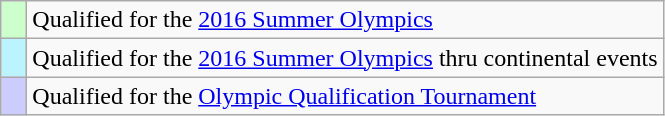<table class="wikitable" style="text-align: left;">
<tr>
<td width=10px bgcolor=#ccffcc></td>
<td>Qualified for the <a href='#'>2016 Summer Olympics</a></td>
</tr>
<tr>
<td width=10px bgcolor=#bbf3ff></td>
<td>Qualified for the <a href='#'>2016 Summer Olympics</a> thru continental events</td>
</tr>
<tr>
<td width=10px bgcolor=#ccccff></td>
<td>Qualified for the <a href='#'>Olympic Qualification Tournament</a></td>
</tr>
</table>
